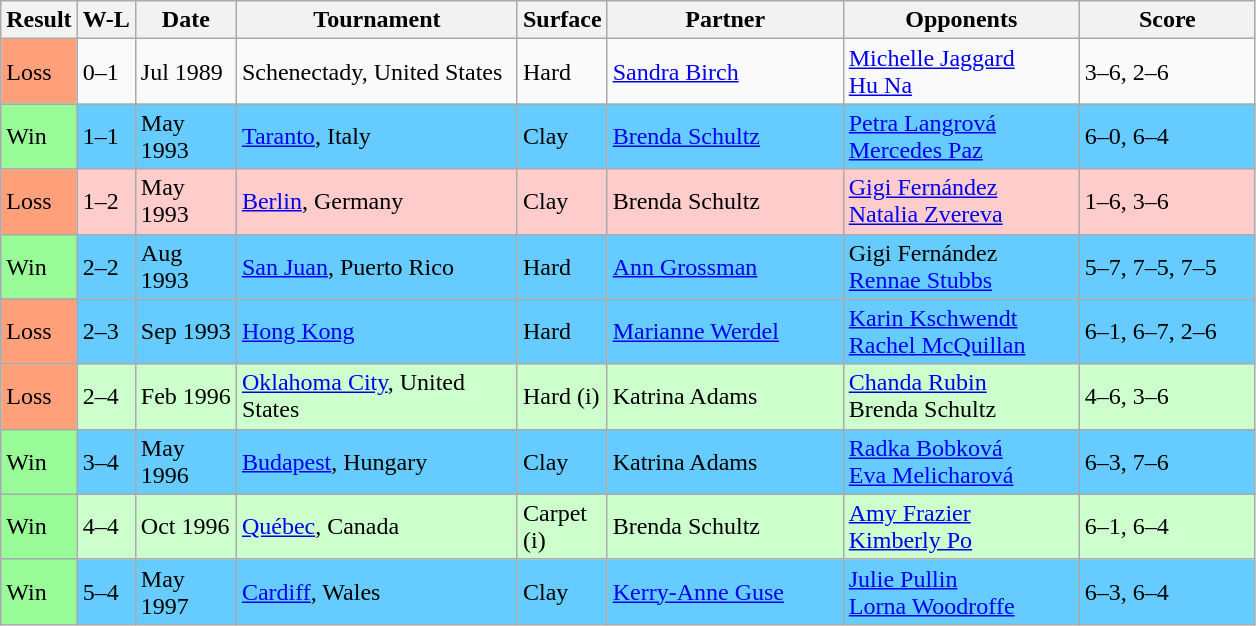<table class="sortable wikitable">
<tr>
<th>Result</th>
<th class="unsortable">W-L</th>
<th style="width:60px">Date</th>
<th style="width:180px">Tournament</th>
<th style="width:50px">Surface</th>
<th style="width:150px">Partner</th>
<th style="width:150px">Opponents</th>
<th style="width:110px" class="unsortable">Score</th>
</tr>
<tr>
<td style="background:#ffa07a;">Loss</td>
<td>0–1</td>
<td>Jul 1989</td>
<td>Schenectady, United States</td>
<td>Hard</td>
<td> <a href='#'>Sandra Birch</a></td>
<td> <a href='#'>Michelle Jaggard</a> <br>  <a href='#'>Hu Na</a></td>
<td>3–6, 2–6</td>
</tr>
<tr style="background:#6cf;">
<td style="background:#98fb98;">Win</td>
<td>1–1</td>
<td>May 1993</td>
<td><a href='#'>Taranto</a>, Italy</td>
<td>Clay</td>
<td> <a href='#'>Brenda Schultz</a></td>
<td> <a href='#'>Petra Langrová</a> <br>  <a href='#'>Mercedes Paz</a></td>
<td>6–0, 6–4</td>
</tr>
<tr bgcolor="ffcccc">
<td style="background:#ffa07a;">Loss</td>
<td>1–2</td>
<td>May 1993</td>
<td><a href='#'>Berlin</a>, Germany</td>
<td>Clay</td>
<td> Brenda Schultz</td>
<td> <a href='#'>Gigi Fernández</a> <br>  <a href='#'>Natalia Zvereva</a></td>
<td>1–6, 3–6</td>
</tr>
<tr style="background:#6cf;">
<td style="background:#98fb98;">Win</td>
<td>2–2</td>
<td>Aug 1993</td>
<td><a href='#'>San Juan</a>, Puerto Rico</td>
<td>Hard</td>
<td> <a href='#'>Ann Grossman</a></td>
<td> Gigi Fernández <br>  <a href='#'>Rennae Stubbs</a></td>
<td>5–7, 7–5, 7–5</td>
</tr>
<tr style="background:#6cf;">
<td style="background:#ffa07a;">Loss</td>
<td>2–3</td>
<td>Sep 1993</td>
<td><a href='#'>Hong Kong</a></td>
<td>Hard</td>
<td> <a href='#'>Marianne Werdel</a></td>
<td> <a href='#'>Karin Kschwendt</a> <br>  <a href='#'>Rachel McQuillan</a></td>
<td>6–1, 6–7, 2–6</td>
</tr>
<tr bgcolor="CCFFCC">
<td style="background:#ffa07a;">Loss</td>
<td>2–4</td>
<td>Feb 1996</td>
<td><a href='#'>Oklahoma City</a>, United States</td>
<td>Hard (i)</td>
<td> Katrina Adams</td>
<td> <a href='#'>Chanda Rubin</a> <br>  Brenda Schultz</td>
<td>4–6, 3–6</td>
</tr>
<tr style="background:#6cf;">
<td style="background:#98fb98;">Win</td>
<td>3–4</td>
<td>May 1996</td>
<td><a href='#'>Budapest</a>, Hungary</td>
<td>Clay</td>
<td> Katrina Adams</td>
<td> <a href='#'>Radka Bobková</a> <br>  <a href='#'>Eva Melicharová</a></td>
<td>6–3, 7–6</td>
</tr>
<tr style="background:#cfc;">
<td style="background:#98fb98;">Win</td>
<td>4–4</td>
<td>Oct 1996</td>
<td><a href='#'>Québec</a>, Canada</td>
<td>Carpet (i)</td>
<td> Brenda Schultz</td>
<td> <a href='#'>Amy Frazier</a> <br>  <a href='#'>Kimberly Po</a></td>
<td>6–1, 6–4</td>
</tr>
<tr style="background:#6cf;">
<td style="background:#98fb98;">Win</td>
<td>5–4</td>
<td>May 1997</td>
<td><a href='#'>Cardiff</a>, Wales</td>
<td>Clay</td>
<td> <a href='#'>Kerry-Anne Guse</a></td>
<td> <a href='#'>Julie Pullin</a> <br>  <a href='#'>Lorna Woodroffe</a></td>
<td>6–3, 6–4</td>
</tr>
</table>
